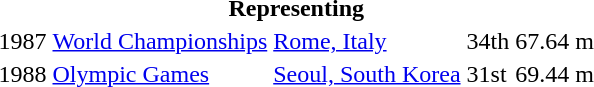<table>
<tr>
<th colspan="5">Representing </th>
</tr>
<tr>
<td>1987</td>
<td><a href='#'>World Championships</a></td>
<td><a href='#'>Rome, Italy</a></td>
<td>34th</td>
<td>67.64 m</td>
</tr>
<tr>
<td>1988</td>
<td><a href='#'>Olympic Games</a></td>
<td><a href='#'>Seoul, South Korea</a></td>
<td>31st</td>
<td>69.44 m</td>
</tr>
</table>
